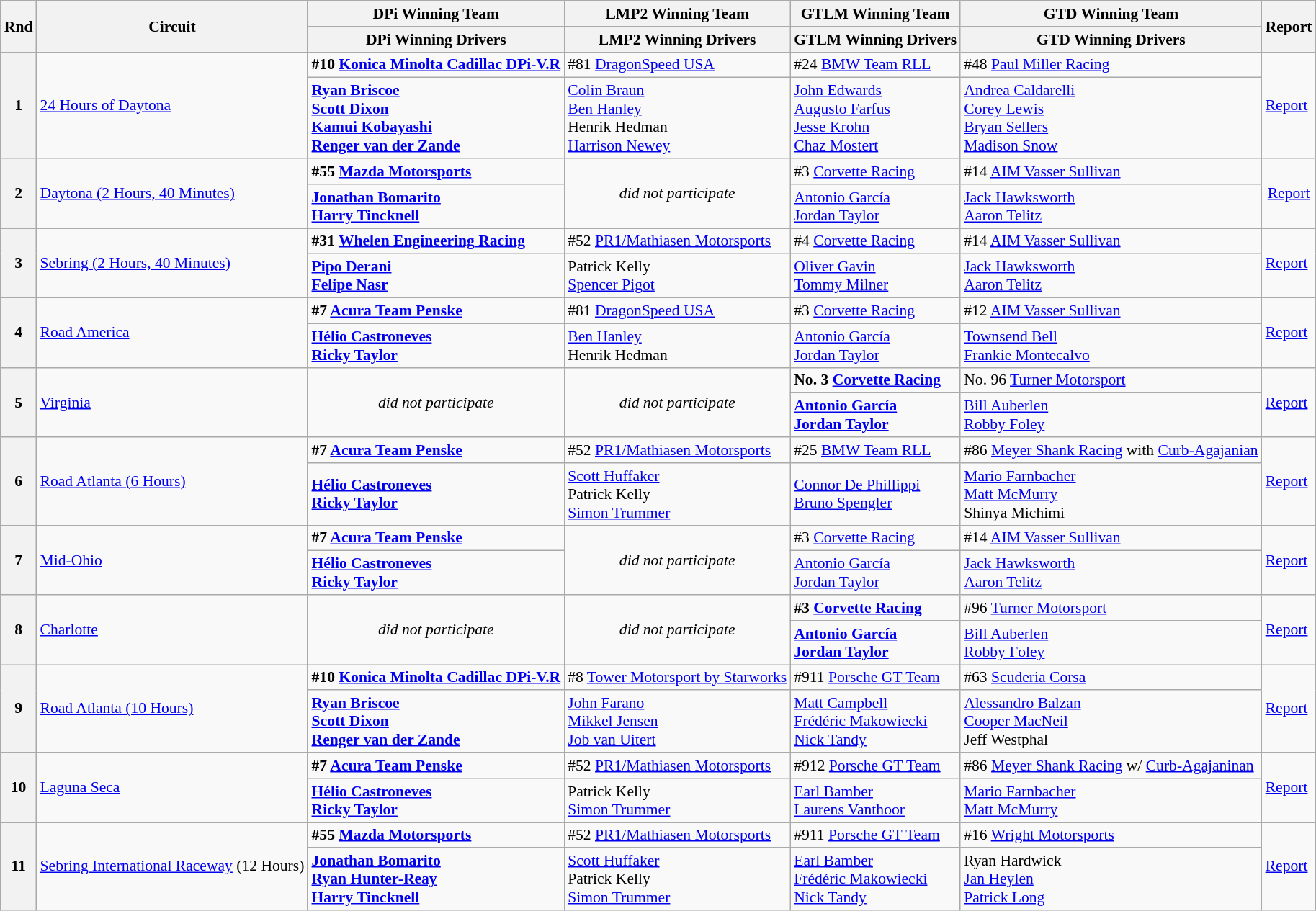<table class="wikitable" style="font-size:90%">
<tr>
<th rowspan=2>Rnd</th>
<th rowspan=2>Circuit</th>
<th>DPi Winning Team</th>
<th>LMP2 Winning Team</th>
<th>GTLM Winning Team</th>
<th>GTD Winning Team</th>
<th rowspan=2>Report</th>
</tr>
<tr>
<th>DPi Winning Drivers</th>
<th>LMP2 Winning Drivers</th>
<th>GTLM Winning Drivers</th>
<th>GTD Winning Drivers</th>
</tr>
<tr>
<th rowspan=2>1</th>
<td rowspan=2><a href='#'>24 Hours of Daytona</a></td>
<td><strong> #10 <a href='#'>Konica Minolta Cadillac DPi-V.R</a></strong></td>
<td> #81 <a href='#'>DragonSpeed USA</a></td>
<td> #24 <a href='#'>BMW Team RLL</a></td>
<td> #48 <a href='#'>Paul Miller Racing</a></td>
<td rowspan=2><a href='#'>Report</a></td>
</tr>
<tr>
<td><strong> <a href='#'>Ryan Briscoe</a><br> <a href='#'>Scott Dixon</a><br> <a href='#'>Kamui Kobayashi</a><br> <a href='#'>Renger van der Zande</a></strong></td>
<td> <a href='#'>Colin Braun</a><br> <a href='#'>Ben Hanley</a><br> Henrik Hedman<br> <a href='#'>Harrison Newey</a></td>
<td> <a href='#'>John Edwards</a><br> <a href='#'>Augusto Farfus</a><br> <a href='#'>Jesse Krohn</a><br> <a href='#'>Chaz Mostert</a></td>
<td> <a href='#'>Andrea Caldarelli</a><br> <a href='#'>Corey Lewis</a><br> <a href='#'>Bryan Sellers</a><br> <a href='#'>Madison Snow</a></td>
</tr>
<tr>
<th rowspan=2>2</th>
<td rowspan=2><a href='#'>Daytona (2 Hours, 40 Minutes)</a></td>
<td><strong> #55 <a href='#'>Mazda Motorsports</a></strong></td>
<td rowspan=2 align=center><em>did not participate</em></td>
<td> #3 <a href='#'>Corvette Racing</a></td>
<td> #14 <a href='#'>AIM Vasser Sullivan</a></td>
<td rowspan=2 align=center><a href='#'>Report</a></td>
</tr>
<tr>
<td><strong> <a href='#'>Jonathan Bomarito</a><br> <a href='#'>Harry Tincknell</a></strong></td>
<td> <a href='#'>Antonio García</a><br> <a href='#'>Jordan Taylor</a></td>
<td> <a href='#'>Jack Hawksworth</a><br> <a href='#'>Aaron Telitz</a></td>
</tr>
<tr>
<th rowspan=2>3</th>
<td rowspan=2><a href='#'>Sebring (2 Hours, 40 Minutes)</a></td>
<td><strong> #31 <a href='#'>Whelen Engineering Racing</a></strong></td>
<td> #52 <a href='#'>PR1/Mathiasen Motorsports</a></td>
<td> #4 <a href='#'>Corvette Racing</a></td>
<td> #14 <a href='#'>AIM Vasser Sullivan</a></td>
<td rowspan=2><a href='#'>Report</a></td>
</tr>
<tr>
<td><strong> <a href='#'>Pipo Derani</a><br> <a href='#'>Felipe Nasr</a></strong></td>
<td> Patrick Kelly<br> <a href='#'>Spencer Pigot</a></td>
<td> <a href='#'>Oliver Gavin</a><br> <a href='#'>Tommy Milner</a></td>
<td> <a href='#'>Jack Hawksworth</a><br> <a href='#'>Aaron Telitz</a></td>
</tr>
<tr>
<th rowspan=2>4</th>
<td rowspan=2><a href='#'>Road America</a></td>
<td><strong> #7 <a href='#'>Acura Team Penske</a></strong></td>
<td> #81 <a href='#'>DragonSpeed USA</a></td>
<td> #3 <a href='#'>Corvette Racing</a></td>
<td> #12 <a href='#'>AIM Vasser Sullivan</a></td>
<td rowspan=2><a href='#'>Report</a></td>
</tr>
<tr>
<td><strong> <a href='#'>Hélio Castroneves</a><br> <a href='#'>Ricky Taylor</a></strong></td>
<td> <a href='#'>Ben Hanley</a><br> Henrik Hedman</td>
<td> <a href='#'>Antonio García</a><br> <a href='#'>Jordan Taylor</a></td>
<td> <a href='#'>Townsend Bell</a><br> <a href='#'>Frankie Montecalvo</a></td>
</tr>
<tr>
<th rowspan=2>5</th>
<td rowspan=2><a href='#'>Virginia</a></td>
<td rowspan=2 align=center><em>did not participate</em></td>
<td rowspan=2 align=center><em>did not participate</em></td>
<td><strong> No. 3 <a href='#'>Corvette Racing</a></strong></td>
<td> No. 96 <a href='#'>Turner Motorsport</a></td>
<td rowspan=2><a href='#'>Report</a></td>
</tr>
<tr>
<td><strong> <a href='#'>Antonio García</a><br> <a href='#'>Jordan Taylor</a></strong></td>
<td> <a href='#'>Bill Auberlen</a><br> <a href='#'>Robby Foley</a></td>
</tr>
<tr>
<th rowspan=2>6</th>
<td rowspan=2><a href='#'>Road Atlanta (6 Hours)</a></td>
<td><strong> #7 <a href='#'>Acura Team Penske</a></strong></td>
<td> #52 <a href='#'>PR1/Mathiasen Motorsports</a></td>
<td> #25 <a href='#'>BMW Team RLL</a></td>
<td> #86 <a href='#'>Meyer Shank Racing</a> with <a href='#'>Curb-Agajanian</a></td>
<td rowspan=2><a href='#'>Report</a></td>
</tr>
<tr>
<td><strong> <a href='#'>Hélio Castroneves</a><br> <a href='#'>Ricky Taylor</a></strong></td>
<td> <a href='#'>Scott Huffaker</a><br> Patrick Kelly<br> <a href='#'>Simon Trummer</a></td>
<td> <a href='#'>Connor De Phillippi</a><br> <a href='#'>Bruno Spengler</a></td>
<td> <a href='#'>Mario Farnbacher</a><br> <a href='#'>Matt McMurry</a><br> Shinya Michimi</td>
</tr>
<tr>
<th rowspan=2>7</th>
<td rowspan=2><a href='#'>Mid-Ohio</a></td>
<td><strong> #7 <a href='#'>Acura Team Penske</a></strong></td>
<td rowspan=2 align=center><em>did not participate</em></td>
<td> #3 <a href='#'>Corvette Racing</a></td>
<td> #14 <a href='#'>AIM Vasser Sullivan</a></td>
<td rowspan=2><a href='#'>Report</a></td>
</tr>
<tr>
<td><strong> <a href='#'>Hélio Castroneves</a><br> <a href='#'>Ricky Taylor</a></strong></td>
<td> <a href='#'>Antonio García</a><br> <a href='#'>Jordan Taylor</a></td>
<td> <a href='#'>Jack Hawksworth</a><br> <a href='#'>Aaron Telitz</a></td>
</tr>
<tr>
<th rowspan=2>8</th>
<td rowspan=2><a href='#'>Charlotte</a></td>
<td rowspan=2 align=center><em>did not participate</em></td>
<td rowspan=2 align=center><em>did not participate</em></td>
<td><strong> #3 <a href='#'>Corvette Racing</a></strong></td>
<td> #96 <a href='#'>Turner Motorsport</a></td>
<td rowspan=2><a href='#'>Report</a></td>
</tr>
<tr>
<td><strong> <a href='#'>Antonio García</a><br> <a href='#'>Jordan Taylor</a></strong></td>
<td> <a href='#'>Bill Auberlen</a><br> <a href='#'>Robby Foley</a></td>
</tr>
<tr>
<th rowspan=2>9</th>
<td rowspan=2><a href='#'>Road Atlanta (10 Hours)</a></td>
<td><strong> #10 <a href='#'>Konica Minolta Cadillac DPi-V.R</a></strong></td>
<td> #8 <a href='#'>Tower Motorsport by Starworks</a></td>
<td> #911 <a href='#'>Porsche GT Team</a></td>
<td> #63 <a href='#'>Scuderia Corsa</a></td>
<td rowspan=2><a href='#'>Report</a></td>
</tr>
<tr>
<td><strong> <a href='#'>Ryan Briscoe</a><br> <a href='#'>Scott Dixon</a><br> <a href='#'>Renger van der Zande</a></strong></td>
<td> <a href='#'>John Farano</a><br> <a href='#'>Mikkel Jensen</a><br> <a href='#'>Job van Uitert</a></td>
<td> <a href='#'>Matt Campbell</a><br> <a href='#'>Frédéric Makowiecki</a><br> <a href='#'>Nick Tandy</a></td>
<td> <a href='#'>Alessandro Balzan</a><br> <a href='#'>Cooper MacNeil</a><br> Jeff Westphal</td>
</tr>
<tr>
<th rowspan=2>10</th>
<td rowspan=2><a href='#'>Laguna Seca</a></td>
<td><strong> #7 <a href='#'>Acura Team Penske</a></strong></td>
<td> #52 <a href='#'>PR1/Mathiasen Motorsports</a></td>
<td> #912 <a href='#'>Porsche GT Team</a></td>
<td> #86 <a href='#'>Meyer Shank Racing</a> w/ <a href='#'>Curb-Agajaninan</a></td>
<td rowspan=2><a href='#'>Report</a></td>
</tr>
<tr>
<td><strong> <a href='#'>Hélio Castroneves</a><br> <a href='#'>Ricky Taylor</a></strong></td>
<td> Patrick Kelly<br> <a href='#'>Simon Trummer</a></td>
<td> <a href='#'>Earl Bamber</a><br> <a href='#'>Laurens Vanthoor</a></td>
<td> <a href='#'>Mario Farnbacher</a><br> <a href='#'>Matt McMurry</a></td>
</tr>
<tr>
<th rowspan=2>11</th>
<td rowspan=2><a href='#'>Sebring International Raceway</a> (12 Hours)</td>
<td><strong> #55 <a href='#'>Mazda Motorsports</a></strong></td>
<td> #52 <a href='#'>PR1/Mathiasen Motorsports</a></td>
<td> #911 <a href='#'>Porsche GT Team</a></td>
<td> #16 <a href='#'>Wright Motorsports</a></td>
<td rowspan=2><a href='#'>Report</a></td>
</tr>
<tr>
<td><strong> <a href='#'>Jonathan Bomarito</a><br> <a href='#'>Ryan Hunter-Reay</a><br> <a href='#'>Harry Tincknell</a></strong></td>
<td> <a href='#'>Scott Huffaker</a><br> Patrick Kelly<br> <a href='#'>Simon Trummer</a></td>
<td> <a href='#'>Earl Bamber</a><br> <a href='#'>Frédéric Makowiecki</a><br> <a href='#'>Nick Tandy</a></td>
<td> Ryan Hardwick<br> <a href='#'>Jan Heylen</a><br> <a href='#'>Patrick Long</a></td>
</tr>
</table>
